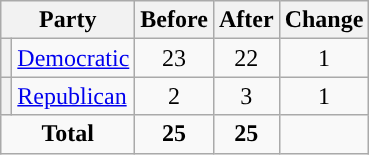<table class="wikitable" style="text-align:center;">
<tr>
<th colspan="2">Party</th>
<th>Before</th>
<th>After</th>
<th>Change</th>
</tr>
<tr>
<th style="background-color:"></th>
<td style="text-align:left;"><a href='#'>Democratic</a></td>
<td>23</td>
<td>22</td>
<td> 1</td>
</tr>
<tr>
<th style="background-color:"></th>
<td style="text-align:left;"><a href='#'>Republican</a></td>
<td>2</td>
<td>3</td>
<td> 1</td>
</tr>
<tr>
<td colspan="2"><strong>Total</strong></td>
<td><strong>25</strong></td>
<td><strong>25</strong></td>
<td></td>
</tr>
</table>
